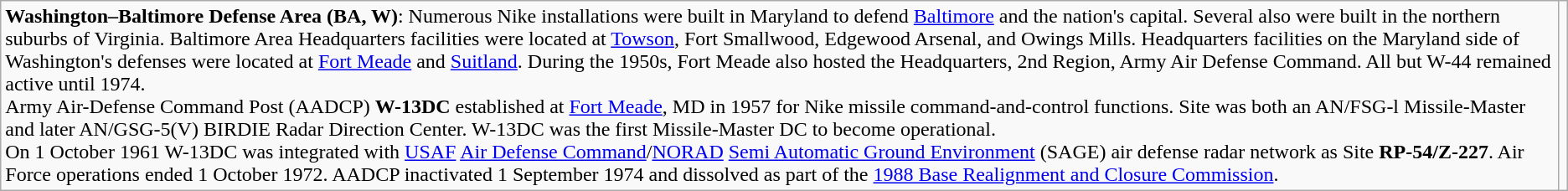<table class="wikitable borderless">
<tr valign="top">
<td><strong>Washington–Baltimore Defense Area (BA, W)</strong>: Numerous Nike installations were built in Maryland to defend <a href='#'>Baltimore</a> and the nation's capital. Several also were built in the northern suburbs of Virginia. Baltimore Area Headquarters facilities were located at <a href='#'>Towson</a>, Fort Smallwood, Edgewood Arsenal, and Owings Mills. Headquarters facilities on the Maryland side of Washington's defenses were located at <a href='#'>Fort Meade</a> and <a href='#'>Suitland</a>. During the 1950s, Fort Meade also hosted the Headquarters, 2nd Region, Army Air Defense Command. All but W-44 remained active until 1974.<br>Army Air-Defense Command Post (AADCP) <strong>W-13DC</strong> established at <a href='#'>Fort Meade</a>, MD in 1957 for Nike missile command-and-control functions. Site was both an AN/FSG-l Missile-Master and later AN/GSG-5(V) BIRDIE Radar Direction Center. W-13DC was the first Missile-Master DC to become operational.<br>On 1 October 1961 W-13DC was integrated with <a href='#'>USAF</a> <a href='#'>Air Defense Command</a>/<a href='#'>NORAD</a> <a href='#'>Semi Automatic Ground Environment</a> (SAGE) air defense radar network as Site <strong>RP-54/Z-227</strong>. Air Force operations ended 1 October 1972. AADCP inactivated 1 September 1974 and dissolved as part of the <a href='#'>1988 Base Realignment and Closure Commission</a>.</td>
<td></td>
</tr>
</table>
